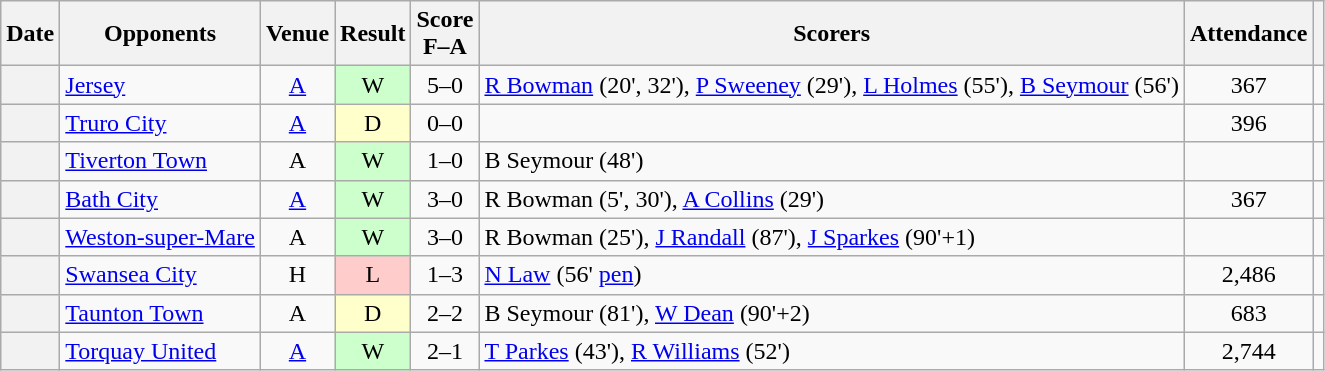<table class="wikitable plainrowheaders sortable" style="text-align:center">
<tr>
<th scope=col>Date</th>
<th scope=col>Opponents</th>
<th scope=col>Venue</th>
<th scope=col>Result</th>
<th scope=col>Score<br>F–A</th>
<th scope=col class=unsortable>Scorers</th>
<th scope=col>Attendance</th>
<th scope=col class=unsortable></th>
</tr>
<tr>
<th scope=row></th>
<td align=left><a href='#'>Jersey</a></td>
<td><a href='#'>A</a></td>
<td style=background-color:#CCFFCC>W</td>
<td>5–0</td>
<td align=left><a href='#'>R Bowman</a> (20', 32'), <a href='#'>P Sweeney</a> (29'), <a href='#'>L Holmes</a> (55'), <a href='#'>B Seymour</a> (56')</td>
<td>367</td>
<td></td>
</tr>
<tr>
<th scope=row></th>
<td align=left><a href='#'>Truro City</a></td>
<td><a href='#'>A</a></td>
<td style=background-color:#FFFFCC>D</td>
<td>0–0</td>
<td align=left></td>
<td>396</td>
<td></td>
</tr>
<tr>
<th scope=row></th>
<td align=left><a href='#'>Tiverton Town</a></td>
<td>A</td>
<td style=background-color:#CCFFCC>W</td>
<td>1–0</td>
<td align=left>B Seymour (48')</td>
<td></td>
<td></td>
</tr>
<tr>
<th scope=row></th>
<td align=left><a href='#'>Bath City</a></td>
<td><a href='#'>A</a></td>
<td style=background-color:#CCFFCC>W</td>
<td>3–0</td>
<td align=left>R Bowman (5', 30'), <a href='#'>A Collins</a> (29')</td>
<td>367</td>
<td></td>
</tr>
<tr>
<th scope=row></th>
<td align=left><a href='#'>Weston-super-Mare</a></td>
<td>A</td>
<td style=background-color:#CCFFCC>W</td>
<td>3–0</td>
<td align=left>R Bowman (25'), <a href='#'>J Randall</a> (87'), <a href='#'>J Sparkes</a> (90'+1)</td>
<td></td>
<td></td>
</tr>
<tr>
<th scope=row></th>
<td align=left><a href='#'>Swansea City</a></td>
<td>H</td>
<td style=background-color:#FFCCCC>L</td>
<td>1–3</td>
<td align=left><a href='#'>N Law</a> (56' <a href='#'>pen</a>)</td>
<td>2,486</td>
<td></td>
</tr>
<tr>
<th scope=row></th>
<td align=left><a href='#'>Taunton Town</a></td>
<td>A</td>
<td style=background-color:#FFFFCC>D</td>
<td>2–2</td>
<td align=left>B Seymour (81'), <a href='#'>W Dean</a> (90'+2)</td>
<td>683</td>
<td></td>
</tr>
<tr>
<th scope=row></th>
<td align=left><a href='#'>Torquay United</a></td>
<td><a href='#'>A</a></td>
<td style=background-color:#CCFFCC>W</td>
<td>2–1</td>
<td align=left><a href='#'>T Parkes</a> (43'), <a href='#'>R Williams</a> (52')</td>
<td>2,744</td>
<td></td>
</tr>
</table>
